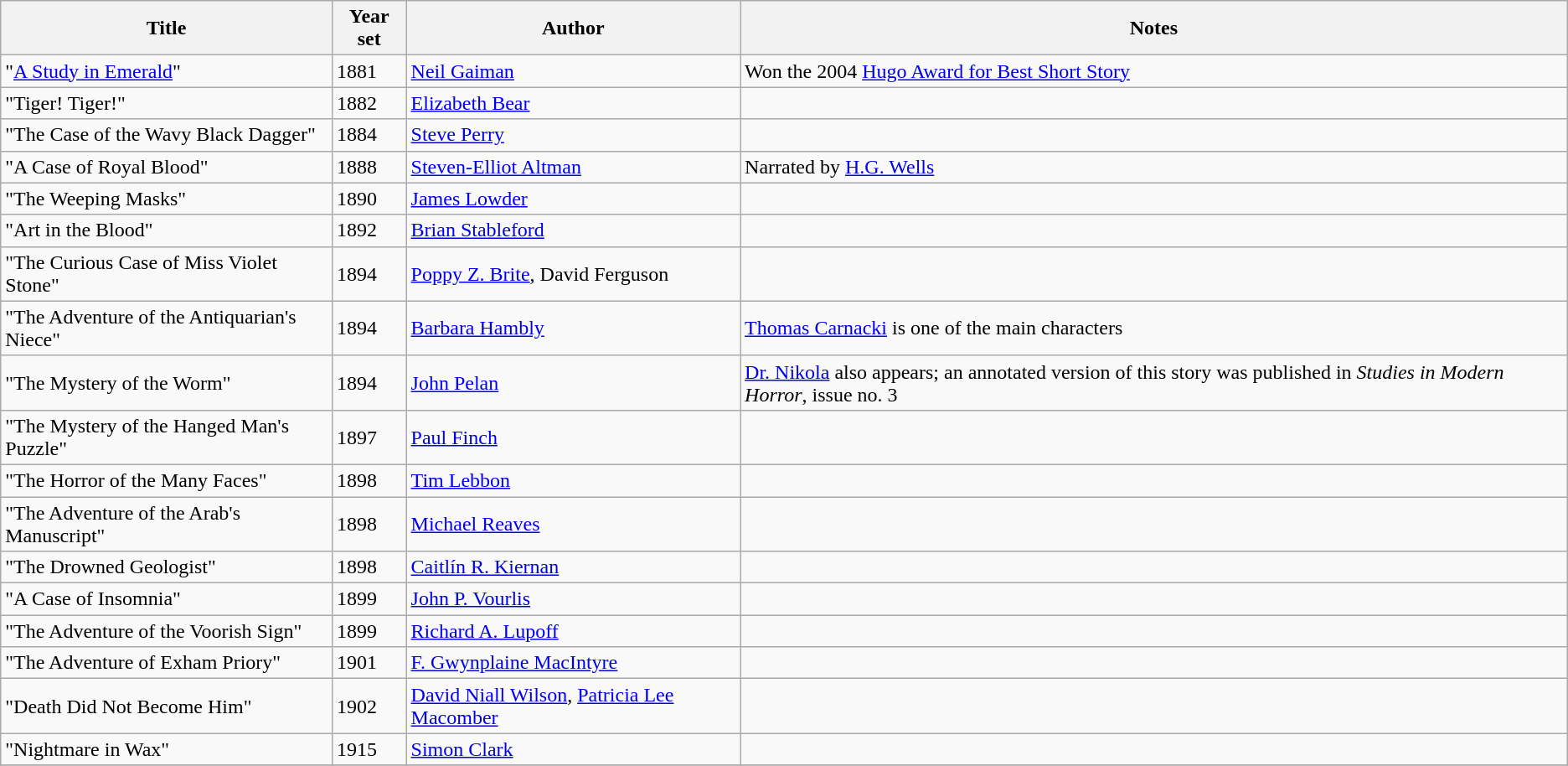<table class="wikitable">
<tr>
<th>Title</th>
<th>Year set</th>
<th>Author</th>
<th>Notes</th>
</tr>
<tr>
<td>"<a href='#'>A Study in Emerald</a>"</td>
<td>1881</td>
<td><a href='#'>Neil Gaiman</a></td>
<td>Won the 2004 <a href='#'>Hugo Award for Best Short Story</a></td>
</tr>
<tr>
<td>"Tiger! Tiger!"</td>
<td>1882</td>
<td><a href='#'>Elizabeth Bear</a></td>
<td></td>
</tr>
<tr>
<td>"The Case of the Wavy Black Dagger"</td>
<td>1884</td>
<td><a href='#'>Steve Perry</a></td>
<td></td>
</tr>
<tr>
<td>"A Case of Royal Blood"</td>
<td>1888</td>
<td><a href='#'>Steven-Elliot Altman</a></td>
<td>Narrated by <a href='#'>H.G. Wells</a></td>
</tr>
<tr>
<td>"The Weeping Masks"</td>
<td>1890</td>
<td><a href='#'>James Lowder</a></td>
<td></td>
</tr>
<tr>
<td>"Art in the Blood"</td>
<td>1892</td>
<td><a href='#'>Brian Stableford</a></td>
<td></td>
</tr>
<tr>
<td>"The Curious Case of Miss Violet Stone"</td>
<td>1894</td>
<td><a href='#'>Poppy Z. Brite</a>, David Ferguson</td>
<td></td>
</tr>
<tr>
<td>"The Adventure of the Antiquarian's Niece"</td>
<td>1894</td>
<td><a href='#'>Barbara Hambly</a></td>
<td><a href='#'>Thomas Carnacki</a> is one of the main characters</td>
</tr>
<tr>
<td>"The Mystery of the Worm"</td>
<td>1894</td>
<td><a href='#'>John Pelan</a></td>
<td><a href='#'>Dr. Nikola</a> also appears; an annotated version of this story was published in <em>Studies in Modern Horror</em>, issue no. 3</td>
</tr>
<tr>
<td>"The Mystery of the Hanged Man's Puzzle"</td>
<td>1897</td>
<td><a href='#'>Paul Finch</a></td>
<td></td>
</tr>
<tr>
<td>"The Horror of the Many Faces"</td>
<td>1898</td>
<td><a href='#'>Tim Lebbon</a></td>
<td></td>
</tr>
<tr>
<td>"The Adventure of the Arab's Manuscript"</td>
<td>1898</td>
<td><a href='#'>Michael Reaves</a></td>
<td></td>
</tr>
<tr>
<td>"The Drowned Geologist"</td>
<td>1898</td>
<td><a href='#'>Caitlín R. Kiernan</a></td>
<td></td>
</tr>
<tr>
<td>"A Case of Insomnia"</td>
<td>1899</td>
<td><a href='#'>John P. Vourlis</a></td>
<td></td>
</tr>
<tr>
<td>"The Adventure of the Voorish Sign"</td>
<td>1899</td>
<td><a href='#'>Richard A. Lupoff</a></td>
<td></td>
</tr>
<tr>
<td>"The Adventure of Exham Priory"</td>
<td>1901</td>
<td><a href='#'>F. Gwynplaine MacIntyre</a></td>
<td></td>
</tr>
<tr>
<td>"Death Did Not Become Him"</td>
<td>1902</td>
<td><a href='#'>David Niall Wilson</a>, <a href='#'>Patricia Lee Macomber</a></td>
<td></td>
</tr>
<tr>
<td>"Nightmare in Wax"</td>
<td>1915</td>
<td><a href='#'>Simon Clark</a></td>
<td></td>
</tr>
<tr>
</tr>
</table>
